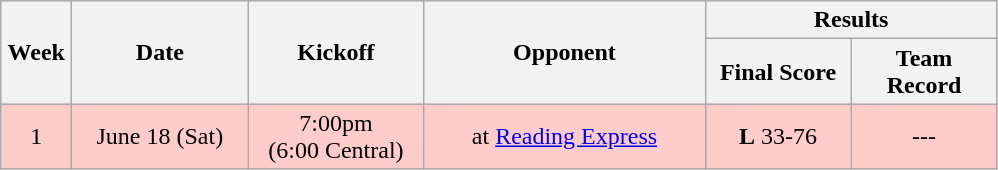<table class="wikitable">
<tr>
<th rowspan="2" width="40">Week</th>
<th rowspan="2" width="110">Date</th>
<th rowspan="2" width="110">Kickoff</th>
<th rowspan="2" width="180">Opponent</th>
<th colspan="2" width="180">Results</th>
</tr>
<tr>
<th width="90">Final Score</th>
<th width="90">Team Record</th>
</tr>
<tr align="center" bgcolor="#FFCCCC">
<td align="center">1</td>
<td align="center">June 18 (Sat)</td>
<td align="center">7:00pm<br>(6:00 Central)</td>
<td align="center">at <a href='#'>Reading Express</a></td>
<td align="center"><strong>L</strong> 33-76</td>
<td align="center">---</td>
</tr>
</table>
